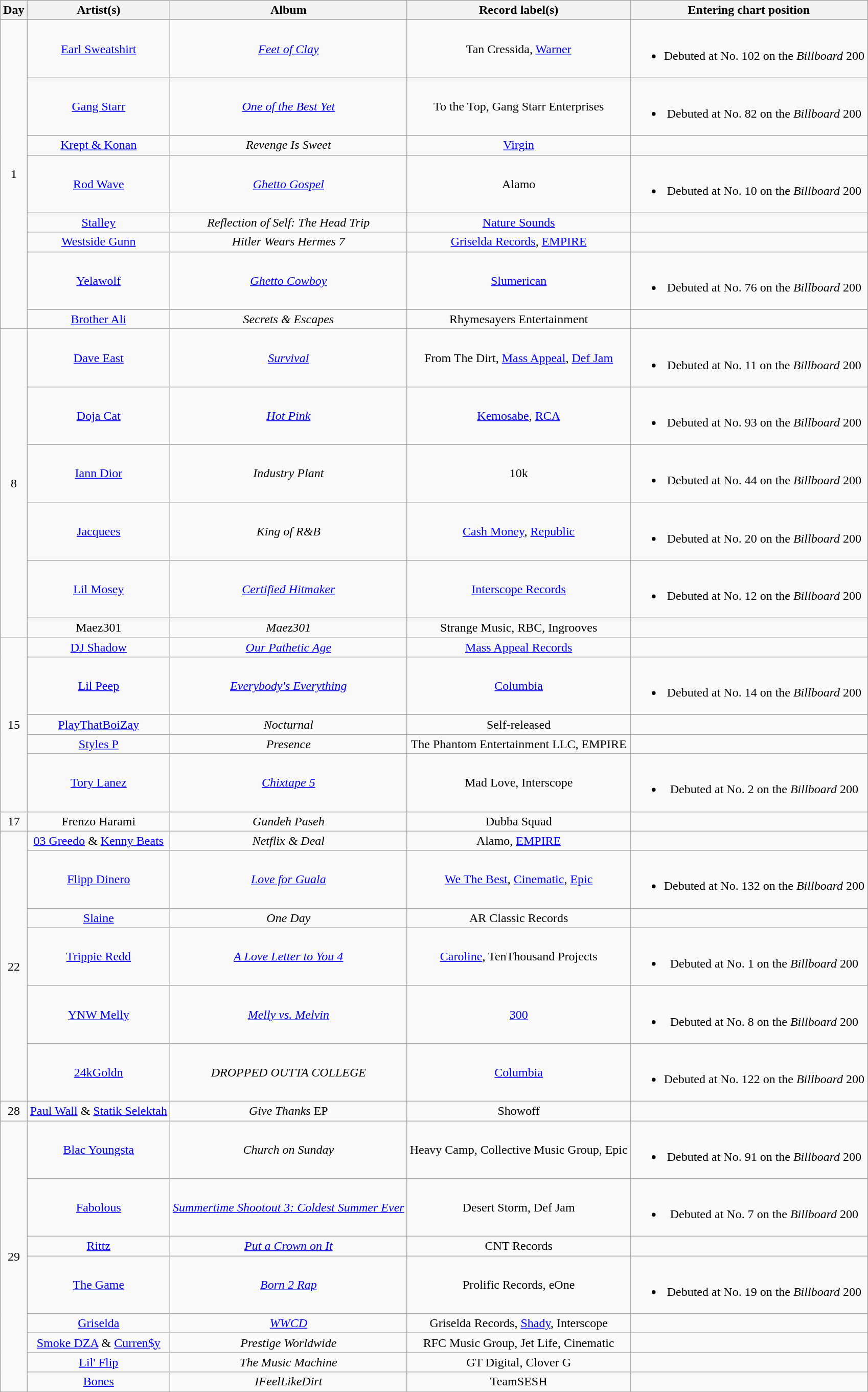<table class="wikitable" style="text-align:center;">
<tr>
<th scope="col">Day</th>
<th scope="col">Artist(s)</th>
<th scope="col">Album</th>
<th scope="col">Record label(s)</th>
<th><strong>Entering chart position</strong></th>
</tr>
<tr>
<td rowspan="8">1</td>
<td><a href='#'>Earl Sweatshirt</a></td>
<td><em><a href='#'>Feet of Clay</a></em></td>
<td>Tan Cressida, <a href='#'>Warner</a></td>
<td><br><ul><li>Debuted at No. 102 on the <em>Billboard</em> 200</li></ul></td>
</tr>
<tr>
<td><a href='#'>Gang Starr</a></td>
<td><em><a href='#'>One of the Best Yet</a></em></td>
<td>To the Top, Gang Starr Enterprises</td>
<td><br><ul><li>Debuted at No. 82 on the <em>Billboard</em> 200</li></ul></td>
</tr>
<tr>
<td><a href='#'>Krept & Konan</a></td>
<td><em>Revenge Is Sweet</em></td>
<td><a href='#'>Virgin</a></td>
<td></td>
</tr>
<tr>
<td><a href='#'>Rod Wave</a></td>
<td><em><a href='#'>Ghetto Gospel</a></em></td>
<td>Alamo</td>
<td><br><ul><li>Debuted at No. 10 on the <em>Billboard</em> 200</li></ul></td>
</tr>
<tr>
<td><a href='#'>Stalley</a></td>
<td><em>Reflection of Self: The Head Trip</em></td>
<td><a href='#'>Nature Sounds</a></td>
<td></td>
</tr>
<tr>
<td><a href='#'>Westside Gunn</a></td>
<td><em>Hitler Wears Hermes 7</em></td>
<td><a href='#'>Griselda Records</a>, <a href='#'>EMPIRE</a></td>
<td></td>
</tr>
<tr>
<td><a href='#'>Yelawolf</a></td>
<td><em><a href='#'>Ghetto Cowboy</a></em></td>
<td><a href='#'>Slumerican</a></td>
<td><br><ul><li>Debuted at No. 76 on the <em>Billboard</em> 200</li></ul></td>
</tr>
<tr>
<td><a href='#'>Brother Ali</a></td>
<td><em>Secrets & Escapes</em></td>
<td>Rhymesayers Entertainment</td>
<td></td>
</tr>
<tr>
<td rowspan="6">8</td>
<td><a href='#'>Dave East</a></td>
<td><em><a href='#'>Survival</a></em></td>
<td>From The Dirt, <a href='#'>Mass Appeal</a>, <a href='#'>Def Jam</a></td>
<td><br><ul><li>Debuted at No. 11 on the <em>Billboard</em> 200</li></ul></td>
</tr>
<tr>
<td><a href='#'>Doja Cat</a></td>
<td><em><a href='#'>Hot Pink</a></em></td>
<td><a href='#'>Kemosabe</a>, <a href='#'>RCA</a></td>
<td><br><ul><li>Debuted at No. 93 on the <em>Billboard</em> 200</li></ul></td>
</tr>
<tr>
<td><a href='#'>Iann Dior</a></td>
<td><em>Industry Plant</em></td>
<td>10k</td>
<td><br><ul><li>Debuted at No. 44 on the <em>Billboard</em> 200</li></ul></td>
</tr>
<tr>
<td><a href='#'>Jacquees</a></td>
<td><em>King of R&B</em></td>
<td><a href='#'>Cash Money</a>, <a href='#'>Republic</a></td>
<td><br><ul><li>Debuted at No. 20 on the <em>Billboard</em> 200</li></ul></td>
</tr>
<tr>
<td><a href='#'>Lil Mosey</a></td>
<td><em><a href='#'>Certified Hitmaker</a></em></td>
<td><a href='#'>Interscope Records</a></td>
<td><br><ul><li>Debuted at No. 12 on the <em>Billboard</em> 200</li></ul></td>
</tr>
<tr>
<td>Maez301</td>
<td><em>Maez301</em></td>
<td>Strange Music, RBC, Ingrooves</td>
<td></td>
</tr>
<tr>
<td rowspan="5">15</td>
<td><a href='#'>DJ Shadow</a></td>
<td><em><a href='#'>Our Pathetic Age</a></em></td>
<td><a href='#'>Mass Appeal Records</a></td>
<td></td>
</tr>
<tr>
<td><a href='#'>Lil Peep</a></td>
<td><em><a href='#'>Everybody's Everything</a></em></td>
<td><a href='#'>Columbia</a></td>
<td><br><ul><li>Debuted at No. 14 on the <em>Billboard</em> 200</li></ul></td>
</tr>
<tr>
<td><a href='#'>PlayThatBoiZay</a></td>
<td><em>Nocturnal</em></td>
<td>Self-released</td>
<td></td>
</tr>
<tr>
<td><a href='#'>Styles P</a></td>
<td><em>Presence</em></td>
<td>The Phantom Entertainment LLC, EMPIRE</td>
<td></td>
</tr>
<tr>
<td><a href='#'>Tory Lanez</a></td>
<td><em><a href='#'>Chixtape 5</a></em></td>
<td>Mad Love, Interscope</td>
<td><br><ul><li>Debuted at No. 2 on the <em>Billboard</em> 200</li></ul></td>
</tr>
<tr>
<td rowspan="1">17</td>
<td>Frenzo Harami</td>
<td><em>Gundeh Paseh</em></td>
<td>Dubba Squad</td>
<td></td>
</tr>
<tr>
<td rowspan="6">22</td>
<td><a href='#'>03 Greedo</a> & <a href='#'>Kenny Beats</a></td>
<td><em>Netflix & Deal</em></td>
<td>Alamo, <a href='#'>EMPIRE</a></td>
<td></td>
</tr>
<tr>
<td><a href='#'>Flipp Dinero</a></td>
<td><em><a href='#'>Love for Guala</a></em></td>
<td><a href='#'>We The Best</a>, <a href='#'>Cinematic</a>, <a href='#'>Epic</a></td>
<td><br><ul><li>Debuted at No. 132 on the <em>Billboard</em> 200</li></ul></td>
</tr>
<tr>
<td><a href='#'>Slaine</a></td>
<td><em>One Day</em></td>
<td>AR Classic Records</td>
<td></td>
</tr>
<tr>
<td><a href='#'>Trippie Redd</a></td>
<td><em><a href='#'>A Love Letter to You 4</a></em></td>
<td><a href='#'>Caroline</a>, TenThousand Projects</td>
<td><br><ul><li>Debuted at No. 1 on the <em>Billboard</em> 200</li></ul></td>
</tr>
<tr>
<td><a href='#'>YNW Melly</a></td>
<td><em><a href='#'>Melly vs. Melvin</a></em></td>
<td><a href='#'>300</a></td>
<td><br><ul><li>Debuted at No. 8 on the <em>Billboard</em> 200</li></ul></td>
</tr>
<tr>
<td><a href='#'>24kGoldn</a></td>
<td><em>DROPPED OUTTA COLLEGE</em></td>
<td><a href='#'>Columbia</a></td>
<td><br><ul><li>Debuted at No. 122 on the <em>Billboard</em> 200</li></ul></td>
</tr>
<tr>
<td>28</td>
<td><a href='#'>Paul Wall</a> & <a href='#'>Statik Selektah</a></td>
<td><em>Give Thanks</em> EP</td>
<td>Showoff</td>
<td></td>
</tr>
<tr>
<td rowspan="8">29</td>
<td><a href='#'>Blac Youngsta</a></td>
<td><em>Church on Sunday</em></td>
<td>Heavy Camp, Collective Music Group, Epic</td>
<td><br><ul><li>Debuted at No. 91 on the <em>Billboard</em> 200</li></ul></td>
</tr>
<tr>
<td><a href='#'>Fabolous</a></td>
<td><em><a href='#'>Summertime Shootout 3: Coldest Summer Ever</a></em></td>
<td>Desert Storm, Def Jam</td>
<td><br><ul><li>Debuted at No. 7 on the <em>Billboard</em> 200</li></ul></td>
</tr>
<tr>
<td><a href='#'>Rittz</a></td>
<td><em><a href='#'>Put a Crown on It</a></em></td>
<td>CNT Records</td>
<td></td>
</tr>
<tr>
<td><a href='#'>The Game</a></td>
<td><em><a href='#'>Born 2 Rap</a></em></td>
<td>Prolific Records, eOne</td>
<td><br><ul><li>Debuted at No. 19 on the <em>Billboard</em> 200</li></ul></td>
</tr>
<tr>
<td><a href='#'>Griselda</a></td>
<td><em><a href='#'>WWCD</a></em></td>
<td>Griselda Records, <a href='#'>Shady</a>, Interscope</td>
<td></td>
</tr>
<tr>
<td><a href='#'>Smoke DZA</a> & <a href='#'>Curren$y</a></td>
<td><em>Prestige Worldwide</em></td>
<td>RFC Music Group, Jet Life, Cinematic</td>
<td></td>
</tr>
<tr>
<td><a href='#'>Lil' Flip</a></td>
<td><em>The Music Machine</em></td>
<td>GT Digital, Clover G</td>
<td></td>
</tr>
<tr>
<td><a href='#'>Bones</a></td>
<td><em>IFeelLikeDirt</em></td>
<td>TeamSESH</td>
<td></td>
</tr>
<tr>
</tr>
</table>
